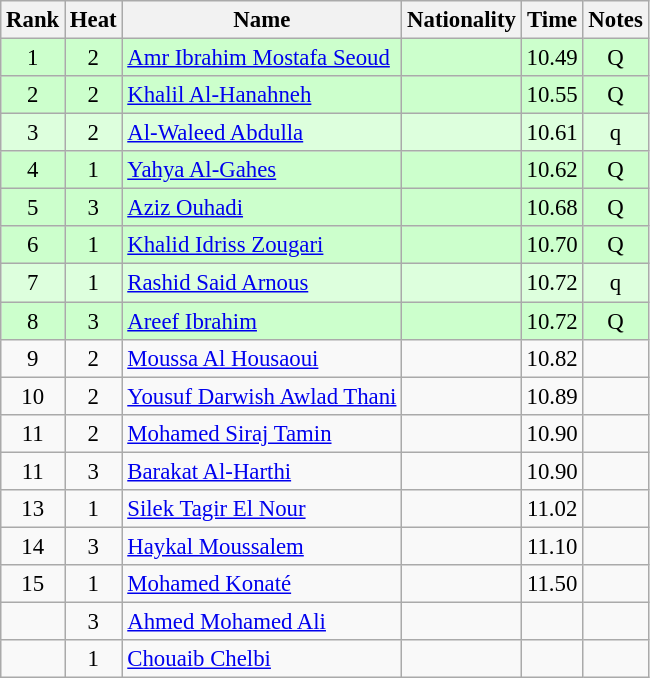<table class="wikitable sortable" style="text-align:center;font-size:95%">
<tr>
<th>Rank</th>
<th>Heat</th>
<th>Name</th>
<th>Nationality</th>
<th>Time</th>
<th>Notes</th>
</tr>
<tr bgcolor=ccffcc>
<td>1</td>
<td>2</td>
<td align=left><a href='#'>Amr Ibrahim Mostafa Seoud</a></td>
<td align=left></td>
<td>10.49</td>
<td>Q</td>
</tr>
<tr bgcolor=ccffcc>
<td>2</td>
<td>2</td>
<td align=left><a href='#'>Khalil Al-Hanahneh</a></td>
<td align=left></td>
<td>10.55</td>
<td>Q</td>
</tr>
<tr bgcolor=ddffdd>
<td>3</td>
<td>2</td>
<td align=left><a href='#'>Al-Waleed Abdulla</a></td>
<td align=left></td>
<td>10.61</td>
<td>q</td>
</tr>
<tr bgcolor=ccffcc>
<td>4</td>
<td>1</td>
<td align=left><a href='#'>Yahya Al-Gahes</a></td>
<td align=left></td>
<td>10.62</td>
<td>Q</td>
</tr>
<tr bgcolor=ccffcc>
<td>5</td>
<td>3</td>
<td align=left><a href='#'>Aziz Ouhadi</a></td>
<td align=left></td>
<td>10.68</td>
<td>Q</td>
</tr>
<tr bgcolor=ccffcc>
<td>6</td>
<td>1</td>
<td align=left><a href='#'>Khalid Idriss Zougari</a></td>
<td align=left></td>
<td>10.70</td>
<td>Q</td>
</tr>
<tr bgcolor=ddffdd>
<td>7</td>
<td>1</td>
<td align=left><a href='#'>Rashid Said Arnous</a></td>
<td align=left></td>
<td>10.72</td>
<td>q</td>
</tr>
<tr bgcolor=ccffcc>
<td>8</td>
<td>3</td>
<td align=left><a href='#'>Areef Ibrahim</a></td>
<td align=left></td>
<td>10.72</td>
<td>Q</td>
</tr>
<tr>
<td>9</td>
<td>2</td>
<td align=left><a href='#'>Moussa Al Housaoui</a></td>
<td align=left></td>
<td>10.82</td>
<td></td>
</tr>
<tr>
<td>10</td>
<td>2</td>
<td align=left><a href='#'>Yousuf Darwish Awlad Thani</a></td>
<td align=left></td>
<td>10.89</td>
<td></td>
</tr>
<tr>
<td>11</td>
<td>2</td>
<td align=left><a href='#'>Mohamed Siraj Tamin</a></td>
<td align=left></td>
<td>10.90</td>
<td></td>
</tr>
<tr>
<td>11</td>
<td>3</td>
<td align=left><a href='#'>Barakat Al-Harthi</a></td>
<td align=left></td>
<td>10.90</td>
<td></td>
</tr>
<tr>
<td>13</td>
<td>1</td>
<td align=left><a href='#'>Silek Tagir El Nour</a></td>
<td align=left></td>
<td>11.02</td>
<td></td>
</tr>
<tr>
<td>14</td>
<td>3</td>
<td align=left><a href='#'>Haykal Moussalem</a></td>
<td align=left></td>
<td>11.10</td>
<td></td>
</tr>
<tr>
<td>15</td>
<td>1</td>
<td align=left><a href='#'>Mohamed Konaté</a></td>
<td align=left></td>
<td>11.50</td>
<td></td>
</tr>
<tr>
<td></td>
<td>3</td>
<td align=left><a href='#'>Ahmed Mohamed Ali</a></td>
<td align=left></td>
<td></td>
<td></td>
</tr>
<tr>
<td></td>
<td>1</td>
<td align=left><a href='#'>Chouaib Chelbi</a></td>
<td align=left></td>
<td></td>
<td></td>
</tr>
</table>
